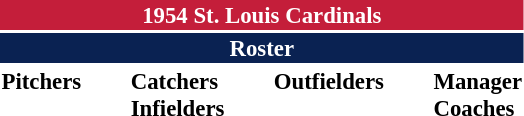<table class="toccolours" style="font-size: 95%;">
<tr>
<th colspan="10" style="background-color: #c41e3a; color: white; text-align: center;">1954 St. Louis Cardinals</th>
</tr>
<tr>
<td colspan="10" style="background-color: #0a2252; color: white; text-align: center;"><strong>Roster</strong></td>
</tr>
<tr>
<td valign="top"><strong>Pitchers</strong><br>
















</td>
<td width="25px"></td>
<td valign="top"><strong>Catchers</strong><br>


<strong>Infielders</strong>








</td>
<td width="25px"></td>
<td valign="top"><strong>Outfielders</strong><br>




</td>
<td width="25px"></td>
<td valign="top"><strong>Manager</strong><br>
<strong>Coaches</strong>



</td>
</tr>
</table>
